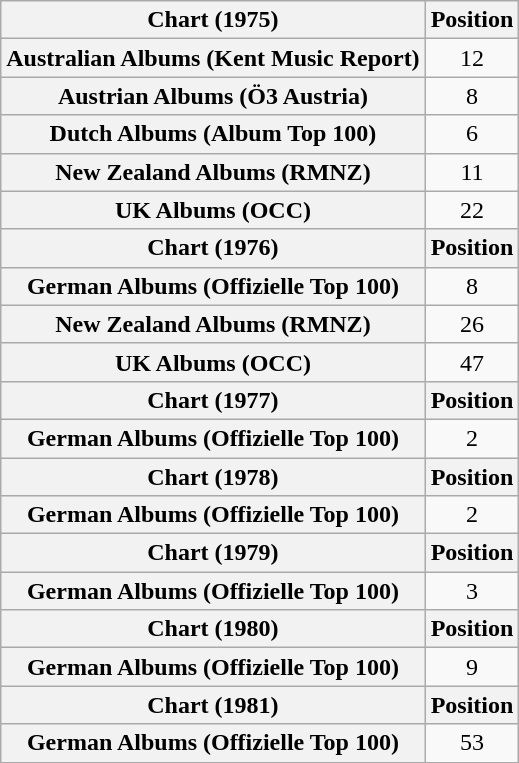<table class="wikitable sortable plainrowheaders">
<tr>
<th>Chart (1975)</th>
<th>Position</th>
</tr>
<tr>
<th scope="row">Australian Albums (Kent Music Report)</th>
<td align="center">12</td>
</tr>
<tr>
<th scope="row">Austrian Albums (Ö3 Austria)</th>
<td align="center">8</td>
</tr>
<tr>
<th scope="row">Dutch Albums (Album Top 100)</th>
<td align="center">6</td>
</tr>
<tr>
<th scope="row">New Zealand Albums (RMNZ)</th>
<td align="center">11</td>
</tr>
<tr>
<th scope="row">UK Albums (OCC)</th>
<td align="center">22</td>
</tr>
<tr>
<th>Chart (1976)</th>
<th>Position</th>
</tr>
<tr>
<th scope="row">German Albums (Offizielle Top 100)</th>
<td align="center">8</td>
</tr>
<tr>
<th scope="row">New Zealand Albums (RMNZ)</th>
<td align="center">26</td>
</tr>
<tr>
<th scope="row">UK Albums (OCC)</th>
<td align="center">47</td>
</tr>
<tr>
<th>Chart (1977)</th>
<th>Position</th>
</tr>
<tr>
<th scope="row">German Albums (Offizielle Top 100)</th>
<td align="center">2</td>
</tr>
<tr>
<th>Chart (1978)</th>
<th>Position</th>
</tr>
<tr>
<th scope="row">German Albums (Offizielle Top 100)</th>
<td align="center">2</td>
</tr>
<tr>
<th>Chart (1979)</th>
<th>Position</th>
</tr>
<tr>
<th scope="row">German Albums (Offizielle Top 100)</th>
<td align="center">3</td>
</tr>
<tr>
<th>Chart (1980)</th>
<th>Position</th>
</tr>
<tr>
<th scope="row">German Albums (Offizielle Top 100)</th>
<td align="center">9</td>
</tr>
<tr>
<th>Chart (1981)</th>
<th>Position</th>
</tr>
<tr>
<th scope="row">German Albums (Offizielle Top 100)</th>
<td align="center">53</td>
</tr>
</table>
